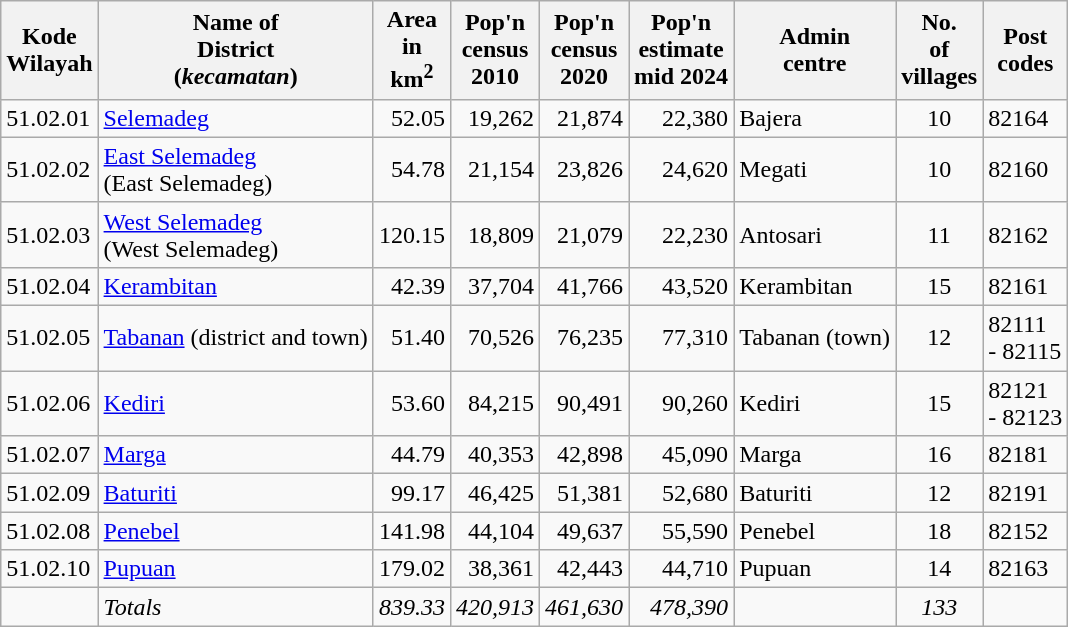<table class="sortable wikitable">
<tr>
<th>Kode <br>Wilayah</th>
<th>Name of<br>District<br>(<em>kecamatan</em>)</th>
<th>Area <br> in <br>km<sup>2</sup></th>
<th>Pop'n<br>census<br>2010</th>
<th>Pop'n<br>census<br>2020</th>
<th>Pop'n<br>estimate<br>mid 2024</th>
<th>Admin<br>centre</th>
<th>No.<br>of<br>villages</th>
<th>Post<br>codes</th>
</tr>
<tr>
<td>51.02.01</td>
<td><a href='#'>Selemadeg</a></td>
<td align="right">52.05</td>
<td align="right">19,262</td>
<td align="right">21,874</td>
<td align="right">22,380</td>
<td>Bajera</td>
<td align="center">10</td>
<td>82164</td>
</tr>
<tr>
<td>51.02.02</td>
<td><a href='#'>East Selemadeg</a> <br> (East Selemadeg)</td>
<td align="right">54.78</td>
<td align="right">21,154</td>
<td align="right">23,826</td>
<td align="right">24,620</td>
<td>Megati</td>
<td align="center">10</td>
<td>82160</td>
</tr>
<tr>
<td>51.02.03</td>
<td><a href='#'>West Selemadeg</a> <br> (West Selemadeg)</td>
<td align="right">120.15</td>
<td align="right">18,809</td>
<td align="right">21,079</td>
<td align="right">22,230</td>
<td>Antosari</td>
<td align="center">11</td>
<td>82162</td>
</tr>
<tr>
<td>51.02.04</td>
<td><a href='#'>Kerambitan</a></td>
<td align="right">42.39</td>
<td align="right">37,704</td>
<td align="right">41,766</td>
<td align="right">43,520</td>
<td>Kerambitan</td>
<td align="center">15</td>
<td>82161</td>
</tr>
<tr>
<td>51.02.05</td>
<td><a href='#'>Tabanan</a> (district and town)</td>
<td align="right">51.40</td>
<td align="right">70,526</td>
<td align="right">76,235</td>
<td align="right">77,310</td>
<td>Tabanan (town)</td>
<td align="center">12</td>
<td>82111<br> - 82115</td>
</tr>
<tr>
<td>51.02.06</td>
<td><a href='#'>Kediri</a></td>
<td align="right">53.60</td>
<td align="right">84,215</td>
<td align="right">90,491</td>
<td align="right">90,260</td>
<td>Kediri</td>
<td align="center">15</td>
<td>82121<br>- 82123</td>
</tr>
<tr>
<td>51.02.07</td>
<td><a href='#'>Marga</a></td>
<td align="right">44.79</td>
<td align="right">40,353</td>
<td align="right">42,898</td>
<td align="right">45,090</td>
<td>Marga</td>
<td align="center">16</td>
<td>82181</td>
</tr>
<tr>
<td>51.02.09</td>
<td><a href='#'>Baturiti</a></td>
<td align="right">99.17</td>
<td align="right">46,425</td>
<td align="right">51,381</td>
<td align="right">52,680</td>
<td>Baturiti</td>
<td align="center">12</td>
<td>82191</td>
</tr>
<tr>
<td>51.02.08</td>
<td><a href='#'>Penebel</a></td>
<td align="right">141.98</td>
<td align="right">44,104</td>
<td align="right">49,637</td>
<td align="right">55,590</td>
<td>Penebel</td>
<td align="center">18</td>
<td>82152</td>
</tr>
<tr>
<td>51.02.10</td>
<td><a href='#'>Pupuan</a></td>
<td align="right">179.02</td>
<td align="right">38,361</td>
<td align="right">42,443</td>
<td align="right">44,710</td>
<td>Pupuan</td>
<td align="center">14</td>
<td>82163</td>
</tr>
<tr>
<td></td>
<td><em>Totals</em></td>
<td align="right"><em>839.33</em></td>
<td align="right"><em>420,913</em></td>
<td align="right"><em>461,630</em></td>
<td align="right"><em>478,390</em></td>
<td></td>
<td align="center"><em>133</em></td>
<td></td>
</tr>
</table>
